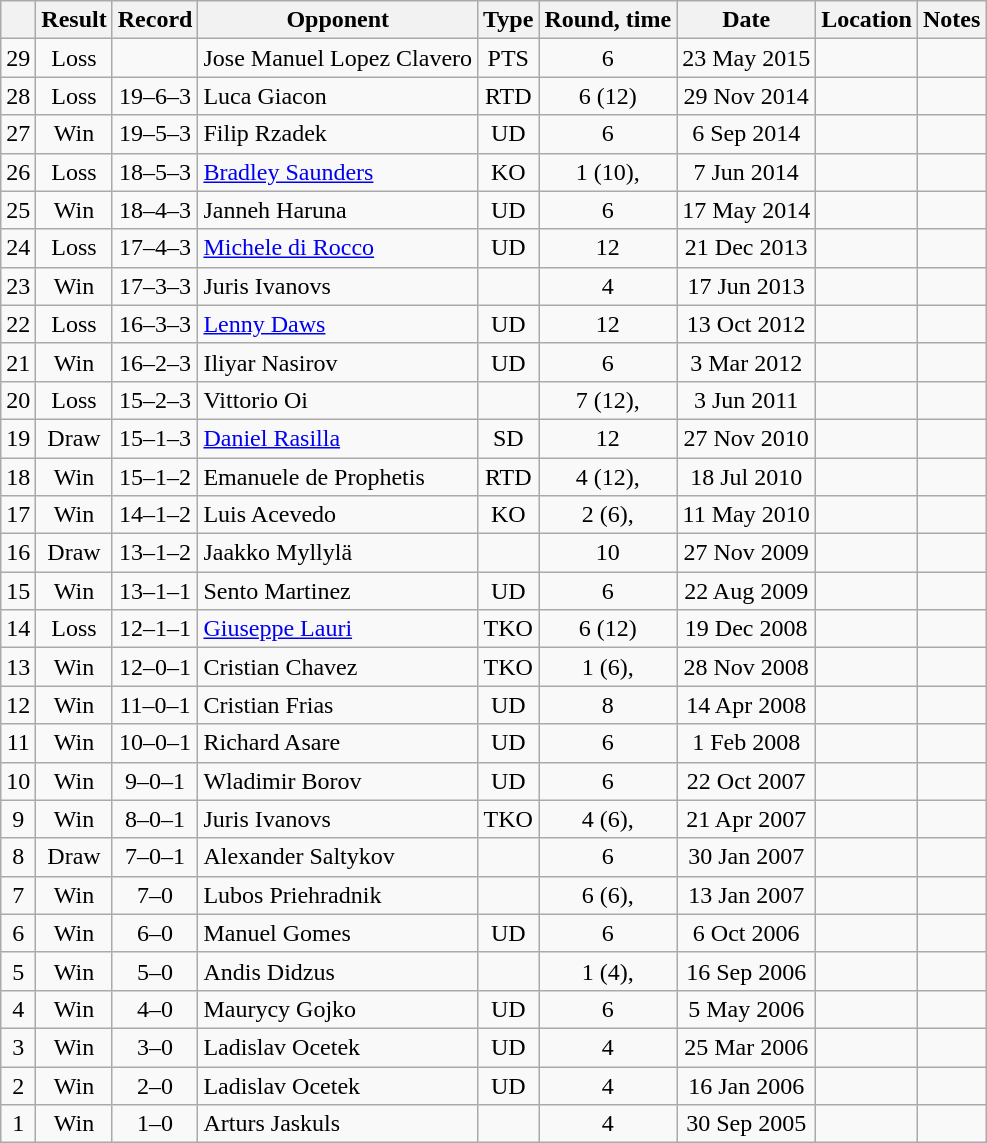<table class="wikitable" style="text-align:center">
<tr>
<th></th>
<th>Result</th>
<th>Record</th>
<th>Opponent</th>
<th>Type</th>
<th>Round, time</th>
<th>Date</th>
<th>Location</th>
<th>Notes</th>
</tr>
<tr>
<td>29</td>
<td>Loss</td>
<td></td>
<td style="text-align:left;">Jose Manuel Lopez Clavero</td>
<td>PTS</td>
<td>6</td>
<td>23 May 2015</td>
<td style="text-align:left;"></td>
<td></td>
</tr>
<tr>
<td>28</td>
<td>Loss</td>
<td>19–6–3</td>
<td style="text-align:left;">Luca Giacon</td>
<td>RTD</td>
<td>6 (12)</td>
<td>29 Nov 2014</td>
<td style="text-align:left;"></td>
<td style="text-align:left;"></td>
</tr>
<tr>
<td>27</td>
<td>Win</td>
<td>19–5–3</td>
<td style="text-align:left;">Filip Rzadek</td>
<td>UD</td>
<td>6</td>
<td>6 Sep 2014</td>
<td style="text-align:left;"></td>
<td></td>
</tr>
<tr>
<td>26</td>
<td>Loss</td>
<td>18–5–3</td>
<td style="text-align:left;"><a href='#'>Bradley Saunders</a></td>
<td>KO</td>
<td>1 (10), </td>
<td>7 Jun 2014</td>
<td style="text-align:left;"></td>
<td style="text-align:left;"></td>
</tr>
<tr>
<td>25</td>
<td>Win</td>
<td>18–4–3</td>
<td style="text-align:left;">Janneh Haruna</td>
<td>UD</td>
<td>6</td>
<td>17 May 2014</td>
<td style="text-align:left;"></td>
<td></td>
</tr>
<tr>
<td>24</td>
<td>Loss</td>
<td>17–4–3</td>
<td style="text-align:left;"><a href='#'>Michele di Rocco</a></td>
<td>UD</td>
<td>12</td>
<td>21 Dec 2013</td>
<td style="text-align:left;"></td>
<td style="text-align:left;"></td>
</tr>
<tr>
<td>23</td>
<td>Win</td>
<td>17–3–3</td>
<td style="text-align:left;">Juris Ivanovs</td>
<td></td>
<td>4</td>
<td>17 Jun 2013</td>
<td style="text-align:left;"></td>
<td></td>
</tr>
<tr>
<td>22</td>
<td>Loss</td>
<td>16–3–3</td>
<td style="text-align:left;"><a href='#'>Lenny Daws</a></td>
<td>UD</td>
<td>12</td>
<td>13 Oct 2012</td>
<td style="text-align:left;"></td>
<td style="text-align:left;"></td>
</tr>
<tr>
<td>21</td>
<td>Win</td>
<td>16–2–3</td>
<td style="text-align:left;">Iliyar Nasirov</td>
<td>UD</td>
<td>6</td>
<td>3 Mar 2012</td>
<td style="text-align:left;"></td>
<td></td>
</tr>
<tr>
<td>20</td>
<td>Loss</td>
<td>15–2–3</td>
<td style="text-align:left;">Vittorio Oi</td>
<td></td>
<td>7 (12), </td>
<td>3 Jun 2011</td>
<td style="text-align:left;"></td>
<td style="text-align:left;"></td>
</tr>
<tr>
<td>19</td>
<td>Draw</td>
<td>15–1–3</td>
<td style="text-align:left;"><a href='#'>Daniel Rasilla</a></td>
<td>SD</td>
<td>12</td>
<td>27 Nov 2010</td>
<td style="text-align:left;"></td>
<td style="text-align:left;"></td>
</tr>
<tr>
<td>18</td>
<td>Win</td>
<td>15–1–2</td>
<td style="text-align:left;">Emanuele de Prophetis</td>
<td>RTD</td>
<td>4 (12), </td>
<td>18 Jul 2010</td>
<td style="text-align:left;"></td>
<td style="text-align:left;"></td>
</tr>
<tr>
<td>17</td>
<td>Win</td>
<td>14–1–2</td>
<td style="text-align:left;">Luis Acevedo</td>
<td>KO</td>
<td>2 (6), </td>
<td>11 May 2010</td>
<td style="text-align:left;"></td>
<td></td>
</tr>
<tr>
<td>16</td>
<td>Draw</td>
<td>13–1–2</td>
<td style="text-align:left;">Jaakko Myllylä</td>
<td></td>
<td>10</td>
<td>27 Nov 2009</td>
<td style="text-align:left;"></td>
<td style="text-align:left;"></td>
</tr>
<tr>
<td>15</td>
<td>Win</td>
<td>13–1–1</td>
<td style="text-align:left;">Sento Martinez</td>
<td>UD</td>
<td>6</td>
<td>22 Aug 2009</td>
<td style="text-align:left;"></td>
<td></td>
</tr>
<tr>
<td>14</td>
<td>Loss</td>
<td>12–1–1</td>
<td style="text-align:left;"><a href='#'>Giuseppe Lauri</a></td>
<td>TKO</td>
<td>6 (12)</td>
<td>19 Dec 2008</td>
<td style="text-align:left;"></td>
<td style="text-align:left;"></td>
</tr>
<tr>
<td>13</td>
<td>Win</td>
<td>12–0–1</td>
<td style="text-align:left;">Cristian Chavez</td>
<td>TKO</td>
<td>1 (6), </td>
<td>28 Nov 2008</td>
<td style="text-align:left;"></td>
<td></td>
</tr>
<tr>
<td>12</td>
<td>Win</td>
<td>11–0–1</td>
<td style="text-align:left;">Cristian Frias</td>
<td>UD</td>
<td>8</td>
<td>14 Apr 2008</td>
<td style="text-align:left;"></td>
<td></td>
</tr>
<tr>
<td>11</td>
<td>Win</td>
<td>10–0–1</td>
<td style="text-align:left;">Richard Asare</td>
<td>UD</td>
<td>6</td>
<td>1 Feb 2008</td>
<td style="text-align:left;"></td>
<td></td>
</tr>
<tr>
<td>10</td>
<td>Win</td>
<td>9–0–1</td>
<td style="text-align:left;">Wladimir Borov</td>
<td>UD</td>
<td>6</td>
<td>22 Oct 2007</td>
<td style="text-align:left;"></td>
<td></td>
</tr>
<tr>
<td>9</td>
<td>Win</td>
<td>8–0–1</td>
<td style="text-align:left;">Juris Ivanovs</td>
<td>TKO</td>
<td>4 (6), </td>
<td>21 Apr 2007</td>
<td style="text-align:left;"></td>
<td></td>
</tr>
<tr>
<td>8</td>
<td>Draw</td>
<td>7–0–1</td>
<td style="text-align:left;">Alexander Saltykov</td>
<td></td>
<td>6</td>
<td>30 Jan 2007</td>
<td style="text-align:left;"></td>
<td></td>
</tr>
<tr>
<td>7</td>
<td>Win</td>
<td>7–0</td>
<td style="text-align:left;">Lubos Priehradnik</td>
<td></td>
<td>6 (6), </td>
<td>13 Jan 2007</td>
<td style="text-align:left;"></td>
<td></td>
</tr>
<tr>
<td>6</td>
<td>Win</td>
<td>6–0</td>
<td style="text-align:left;">Manuel Gomes</td>
<td>UD</td>
<td>6</td>
<td>6 Oct 2006</td>
<td style="text-align:left;"></td>
<td></td>
</tr>
<tr>
<td>5</td>
<td>Win</td>
<td>5–0</td>
<td style="text-align:left;">Andis Didzus</td>
<td></td>
<td>1 (4), </td>
<td>16 Sep 2006</td>
<td style="text-align:left;"></td>
<td></td>
</tr>
<tr>
<td>4</td>
<td>Win</td>
<td>4–0</td>
<td style="text-align:left;">Maurycy Gojko</td>
<td>UD</td>
<td>6</td>
<td>5 May 2006</td>
<td style="text-align:left;"></td>
<td></td>
</tr>
<tr>
<td>3</td>
<td>Win</td>
<td>3–0</td>
<td style="text-align:left;">Ladislav Ocetek</td>
<td>UD</td>
<td>4</td>
<td>25 Mar 2006</td>
<td style="text-align:left;"></td>
<td></td>
</tr>
<tr>
<td>2</td>
<td>Win</td>
<td>2–0</td>
<td style="text-align:left;">Ladislav Ocetek</td>
<td>UD</td>
<td>4</td>
<td>16 Jan 2006</td>
<td style="text-align:left;"></td>
<td></td>
</tr>
<tr>
<td>1</td>
<td>Win</td>
<td>1–0</td>
<td style="text-align:left;">Arturs Jaskuls</td>
<td></td>
<td>4</td>
<td>30 Sep 2005</td>
<td style="text-align:left;"></td>
<td></td>
</tr>
</table>
